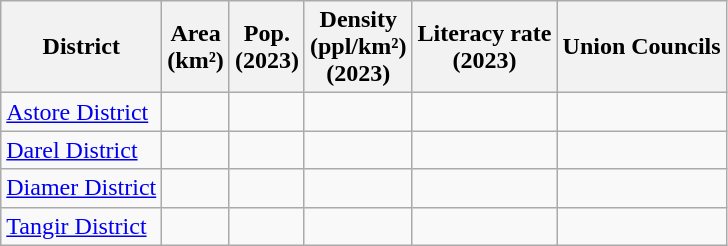<table class="wikitable sortable static-row-numbers static-row-header-hash">
<tr>
<th>District</th>
<th>Area<br>(km²)</th>
<th>Pop.<br>(2023)</th>
<th>Density<br>(ppl/km²)<br>(2023)</th>
<th>Literacy rate<br>(2023)</th>
<th>Union Councils</th>
</tr>
<tr>
<td><a href='#'>Astore District</a></td>
<td></td>
<td></td>
<td></td>
<td></td>
<td></td>
</tr>
<tr>
<td><a href='#'>Darel District</a></td>
<td></td>
<td></td>
<td></td>
<td></td>
<td></td>
</tr>
<tr>
<td><a href='#'>Diamer District</a></td>
<td></td>
<td></td>
<td></td>
<td></td>
<td></td>
</tr>
<tr>
<td><a href='#'>Tangir District</a></td>
<td></td>
<td></td>
<td></td>
<td></td>
<td></td>
</tr>
</table>
